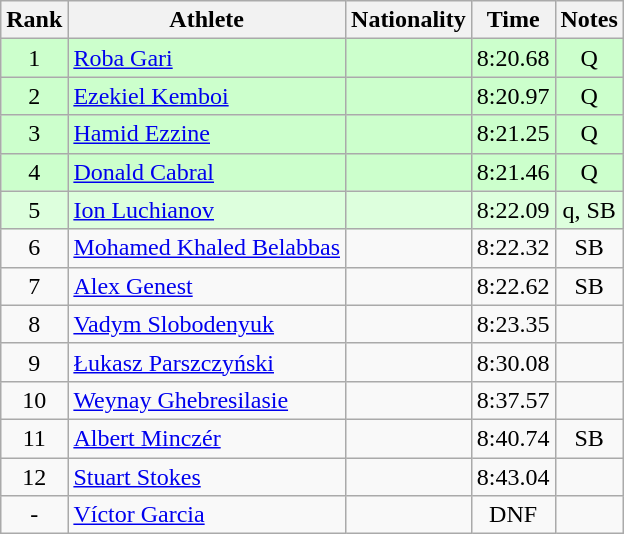<table class="wikitable sortable" style="text-align:center">
<tr>
<th>Rank</th>
<th>Athlete</th>
<th>Nationality</th>
<th>Time</th>
<th>Notes</th>
</tr>
<tr bgcolor=#ccffcc>
<td>1</td>
<td align=left><a href='#'>Roba Gari</a></td>
<td align=left></td>
<td>8:20.68</td>
<td>Q</td>
</tr>
<tr bgcolor=#ccffcc>
<td>2</td>
<td align=left><a href='#'>Ezekiel Kemboi</a></td>
<td align=left></td>
<td>8:20.97</td>
<td>Q</td>
</tr>
<tr bgcolor=#ccffcc>
<td>3</td>
<td align=left><a href='#'>Hamid Ezzine</a></td>
<td align=left></td>
<td>8:21.25</td>
<td>Q</td>
</tr>
<tr bgcolor=#ccffcc>
<td>4</td>
<td align=left><a href='#'>Donald Cabral</a></td>
<td align=left></td>
<td>8:21.46</td>
<td>Q</td>
</tr>
<tr bgcolor=#ddffdd>
<td>5</td>
<td align=left><a href='#'>Ion Luchianov</a></td>
<td align=left></td>
<td>8:22.09</td>
<td>q, SB</td>
</tr>
<tr>
<td>6</td>
<td align=left><a href='#'>Mohamed Khaled Belabbas</a></td>
<td align=left></td>
<td>8:22.32</td>
<td>SB</td>
</tr>
<tr>
<td>7</td>
<td align=left><a href='#'>Alex Genest</a></td>
<td align=left></td>
<td>8:22.62</td>
<td>SB</td>
</tr>
<tr>
<td>8</td>
<td align=left><a href='#'>Vadym Slobodenyuk</a></td>
<td align=left></td>
<td>8:23.35</td>
<td></td>
</tr>
<tr>
<td>9</td>
<td align=left><a href='#'>Łukasz Parszczyński</a></td>
<td align=left></td>
<td>8:30.08</td>
<td></td>
</tr>
<tr>
<td>10</td>
<td align=left><a href='#'>Weynay Ghebresilasie</a></td>
<td align=left></td>
<td>8:37.57</td>
<td></td>
</tr>
<tr>
<td>11</td>
<td align=left><a href='#'>Albert Minczér</a></td>
<td align=left></td>
<td>8:40.74</td>
<td>SB</td>
</tr>
<tr>
<td>12</td>
<td align=left><a href='#'>Stuart Stokes</a></td>
<td align=left></td>
<td>8:43.04</td>
<td></td>
</tr>
<tr>
<td>-</td>
<td align=left><a href='#'>Víctor Garcia</a></td>
<td align=left></td>
<td>DNF</td>
<td></td>
</tr>
</table>
